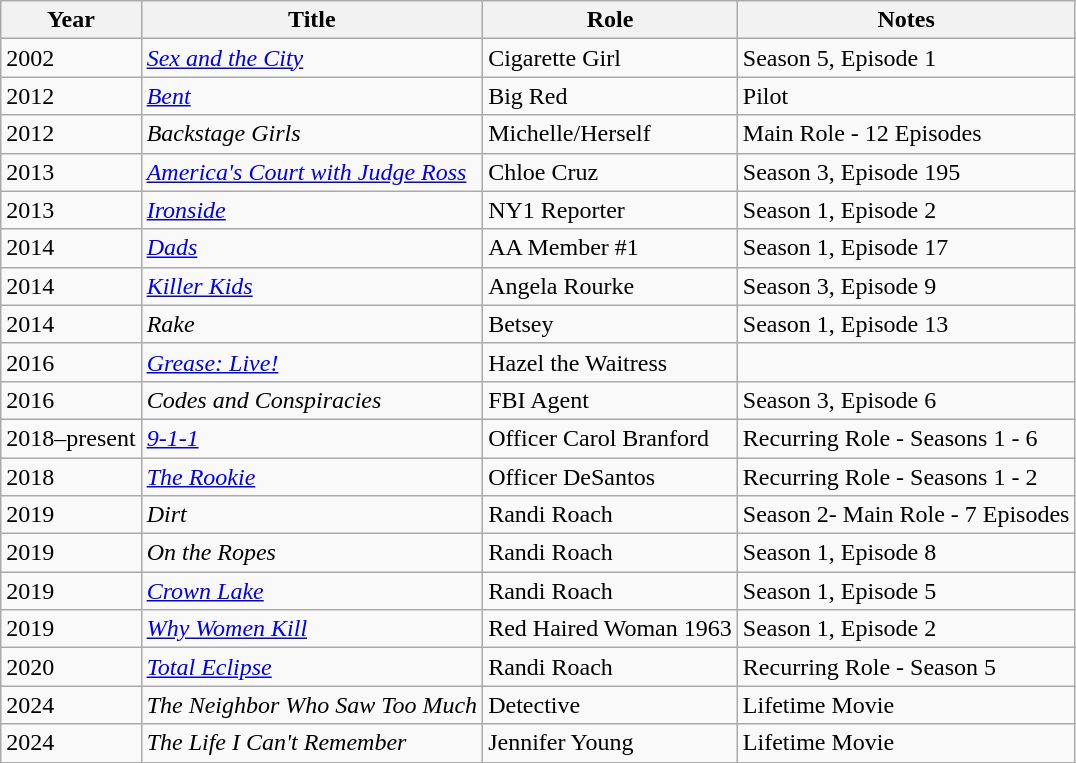<table class="wikitable sortable">
<tr>
<th>Year</th>
<th>Title</th>
<th>Role</th>
<th>Notes</th>
</tr>
<tr>
<td>2002</td>
<td><em><a href='#'>Sex and the City</a></em></td>
<td>Cigarette Girl</td>
<td>Season 5, Episode 1</td>
</tr>
<tr>
<td>2012</td>
<td><em><a href='#'>Bent</a></em></td>
<td>Big Red</td>
<td>Pilot</td>
</tr>
<tr>
<td>2012</td>
<td><em>Backstage Girls</em></td>
<td>Michelle/Herself</td>
<td>Main Role - 12 Episodes</td>
</tr>
<tr>
<td>2013</td>
<td><em><a href='#'>America's Court with Judge Ross</a></em></td>
<td>Chloe Cruz</td>
<td>Season 3, Episode 195</td>
</tr>
<tr>
<td>2013</td>
<td><em><a href='#'>Ironside</a></em></td>
<td>NY1 Reporter</td>
<td>Season 1, Episode 2</td>
</tr>
<tr>
<td>2014</td>
<td><em><a href='#'>Dads</a></em></td>
<td>AA Member #1</td>
<td>Season 1, Episode 17</td>
</tr>
<tr>
<td>2014</td>
<td><em><a href='#'>Killer Kids</a></em></td>
<td>Angela Rourke</td>
<td>Season 3, Episode 9</td>
</tr>
<tr>
<td>2014</td>
<td><em>Rake</em></td>
<td>Betsey</td>
<td>Season 1, Episode 13</td>
</tr>
<tr>
<td>2016</td>
<td><em><a href='#'>Grease: Live!</a></em></td>
<td>Hazel the Waitress</td>
<td></td>
</tr>
<tr>
<td>2016</td>
<td><em>Codes and Conspiracies</em></td>
<td>FBI Agent</td>
<td>Season 3, Episode 6</td>
</tr>
<tr>
<td>2018–present</td>
<td><em><a href='#'>9-1-1</a></em></td>
<td>Officer Carol Branford</td>
<td>Recurring Role - Seasons 1 - 6</td>
</tr>
<tr>
<td>2018</td>
<td><em><a href='#'>The Rookie</a></em></td>
<td>Officer DeSantos</td>
<td>Recurring Role - Seasons 1 - 2</td>
</tr>
<tr>
<td>2019</td>
<td><em>Dirt</em></td>
<td>Randi Roach</td>
<td>Season 2- Main Role - 7 Episodes</td>
</tr>
<tr>
<td>2019</td>
<td><em>On the Ropes</em></td>
<td>Randi Roach</td>
<td>Season 1, Episode 8</td>
</tr>
<tr>
<td>2019</td>
<td><em><a href='#'>Crown Lake</a></em></td>
<td>Randi Roach</td>
<td>Season 1, Episode 5</td>
</tr>
<tr>
<td>2019</td>
<td><em><a href='#'>Why Women Kill</a></em></td>
<td>Red Haired Woman 1963</td>
<td>Season 1, Episode 2</td>
</tr>
<tr>
<td>2020</td>
<td><em><a href='#'>Total Eclipse</a></em></td>
<td>Randi Roach</td>
<td>Recurring Role - Season 5</td>
</tr>
<tr>
<td>2024</td>
<td><em>The Neighbor Who Saw Too Much</em></td>
<td>Detective</td>
<td>Lifetime Movie</td>
</tr>
<tr>
<td>2024</td>
<td><em>The Life I Can't Remember</em></td>
<td>Jennifer Young</td>
<td>Lifetime Movie</td>
</tr>
</table>
